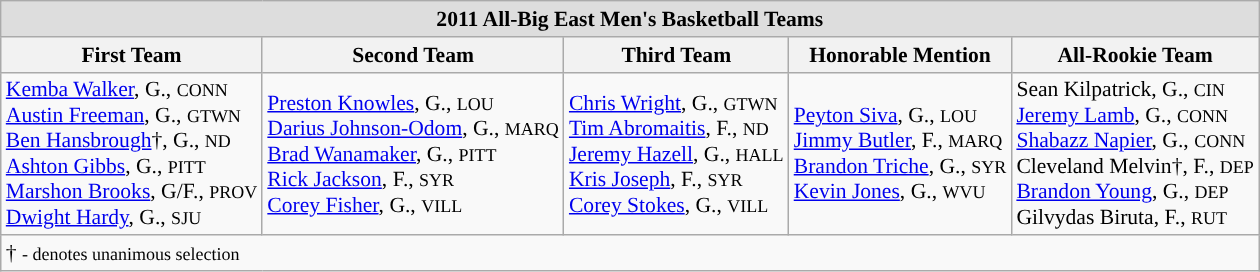<table class="wikitable" style="white-space:nowrap; font-size:90%;">
<tr>
<td colspan="7" style="text-align:center; background:#ddd;"><strong>2011 All-Big East Men's Basketball Teams</strong></td>
</tr>
<tr>
<th>First Team</th>
<th>Second Team</th>
<th>Third Team</th>
<th>Honorable Mention</th>
<th>All-Rookie Team</th>
</tr>
<tr>
<td><a href='#'>Kemba Walker</a>, G., <small>CONN</small><br><a href='#'>Austin Freeman</a>, G., <small>GTWN</small><br><a href='#'>Ben Hansbrough</a>†, G., <small>ND</small><br><a href='#'>Ashton Gibbs</a>, G., <small>PITT</small><br><a href='#'>Marshon Brooks</a>, G/F., <small>PROV</small><br><a href='#'>Dwight Hardy</a>, G., <small>SJU</small></td>
<td><a href='#'>Preston Knowles</a>, G., <small>LOU</small><br><a href='#'>Darius Johnson-Odom</a>, G., <small>MARQ</small><br><a href='#'>Brad Wanamaker</a>, G., <small>PITT</small><br><a href='#'>Rick Jackson</a>, F., <small>SYR</small><br><a href='#'>Corey Fisher</a>, G., <small>VILL</small></td>
<td><a href='#'>Chris Wright</a>, G., <small>GTWN</small><br><a href='#'>Tim Abromaitis</a>, F., <small>ND</small><br><a href='#'>Jeremy Hazell</a>, G., <small>HALL</small><br><a href='#'>Kris Joseph</a>, F., <small>SYR</small><br><a href='#'>Corey Stokes</a>, G., <small>VILL</small></td>
<td><a href='#'>Peyton Siva</a>, G., <small>LOU</small><br><a href='#'>Jimmy Butler</a>, F., <small>MARQ</small><br><a href='#'>Brandon Triche</a>, G., <small>SYR</small><br><a href='#'>Kevin Jones</a>, G., <small>WVU</small></td>
<td>Sean Kilpatrick, G., <small>CIN</small><br><a href='#'>Jeremy Lamb</a>, G., <small>CONN</small><br><a href='#'>Shabazz Napier</a>, G., <small>CONN</small><br>Cleveland Melvin†, F., <small>DEP</small><br><a href='#'>Brandon Young</a>, G., <small>DEP</small><br>Gilvydas Biruta, F., <small>RUT</small></td>
</tr>
<tr>
<td colspan="5" style="text-align:left;">† <small>- denotes unanimous selection</small></td>
</tr>
</table>
